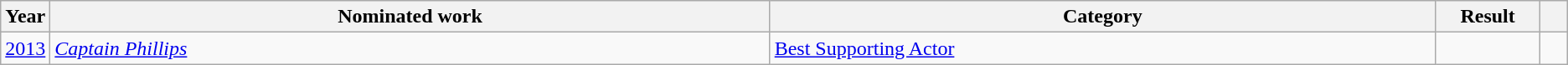<table class=wikitable>
<tr>
<th scope="col" style="width:1em;">Year</th>
<th scope="col" style="width:39em;">Nominated work</th>
<th scope="col" style="width:36em;">Category</th>
<th scope="col" style="width:5em;">Result</th>
<th scope="col" style="width:1em;"></th>
</tr>
<tr>
<td><a href='#'>2013</a></td>
<td><em><a href='#'>Captain Phillips</a></em></td>
<td><a href='#'>Best Supporting Actor</a></td>
<td></td>
<td></td>
</tr>
</table>
